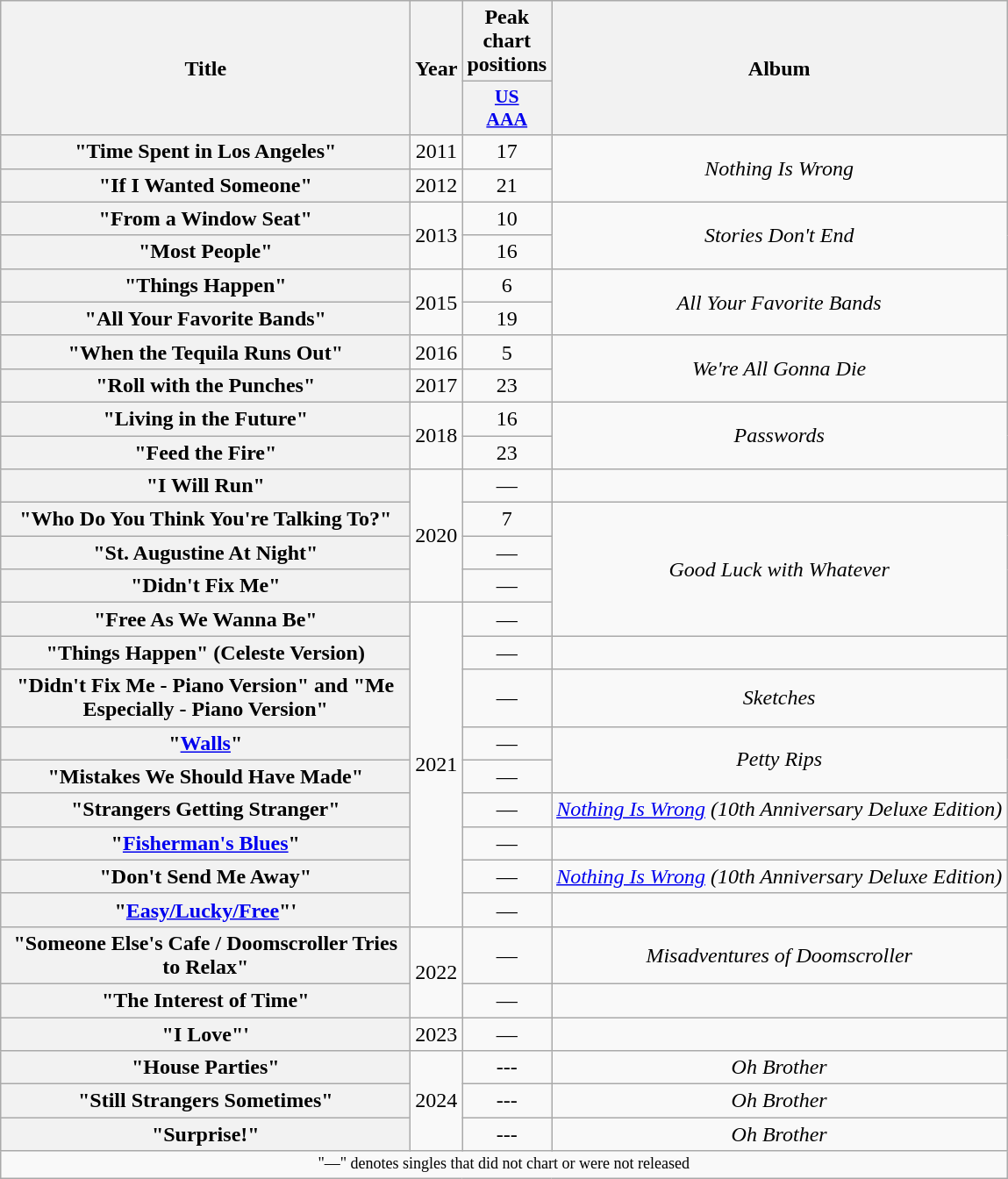<table class="wikitable plainrowheaders" style="text-align:center;">
<tr>
<th scope="col" rowspan="2" style="width:19em;">Title</th>
<th scope="col" rowspan="2">Year</th>
<th scope="col" colspan="1">Peak chart positions</th>
<th scope="col" rowspan="2">Album</th>
</tr>
<tr>
<th scope="col" style="width:3em;font-size:90%;"><a href='#'>US<br>AAA</a><br></th>
</tr>
<tr>
<th scope="row">"Time Spent in Los Angeles"</th>
<td>2011</td>
<td>17</td>
<td rowspan="2"><em>Nothing Is Wrong</em></td>
</tr>
<tr>
<th scope="row">"If I Wanted Someone"</th>
<td>2012</td>
<td>21</td>
</tr>
<tr>
<th scope="row">"From a Window Seat"</th>
<td rowspan="2">2013</td>
<td>10</td>
<td rowspan="2"><em>Stories Don't End</em></td>
</tr>
<tr>
<th scope="row">"Most People"</th>
<td>16</td>
</tr>
<tr>
<th scope="row">"Things Happen"</th>
<td rowspan="2">2015</td>
<td>6</td>
<td rowspan="2"><em>All Your Favorite Bands</em></td>
</tr>
<tr>
<th scope="row">"All Your Favorite Bands"</th>
<td>19</td>
</tr>
<tr>
<th scope="row">"When the Tequila Runs Out"</th>
<td>2016</td>
<td>5</td>
<td rowspan="2"><em>We're All Gonna Die</em></td>
</tr>
<tr>
<th scope="row">"Roll with the Punches"</th>
<td>2017</td>
<td>23</td>
</tr>
<tr>
<th scope="row">"Living in the Future"</th>
<td rowspan="2">2018</td>
<td>16</td>
<td rowspan="2"><em>Passwords</em></td>
</tr>
<tr>
<th scope="row">"Feed the Fire"</th>
<td>23</td>
</tr>
<tr>
<th scope="row">"I Will Run"</th>
<td rowspan="4">2020</td>
<td>—</td>
<td></td>
</tr>
<tr>
<th scope="row">"Who Do You Think You're Talking To?"</th>
<td>7</td>
<td rowspan="4"><em>Good Luck with Whatever</em></td>
</tr>
<tr>
<th scope="row">"St. Augustine At Night"</th>
<td>—</td>
</tr>
<tr>
<th scope="row">"Didn't Fix Me"</th>
<td>—</td>
</tr>
<tr>
<th scope="row">"Free As We Wanna Be"</th>
<td rowspan=9>2021</td>
<td>—</td>
</tr>
<tr>
<th scope="row">"Things Happen" (Celeste Version)</th>
<td>—</td>
<td></td>
</tr>
<tr>
<th scope="row">"Didn't Fix Me - Piano Version" and "Me Especially - Piano Version"</th>
<td>—</td>
<td><em>Sketches</em></td>
</tr>
<tr>
<th scope="row">"<a href='#'>Walls</a>"<br> </th>
<td>—</td>
<td rowspan=2><em>Petty Rips</em></td>
</tr>
<tr>
<th scope="row">"Mistakes We Should Have Made"</th>
<td>—</td>
</tr>
<tr>
<th scope="row">"Strangers Getting Stranger"</th>
<td>—</td>
<td><em><a href='#'>Nothing Is Wrong</a> (10th Anniversary Deluxe Edition)</em></td>
</tr>
<tr>
<th scope="row">"<a href='#'>Fisherman's Blues</a>"</th>
<td>—</td>
<td></td>
</tr>
<tr>
<th scope="row">"Don't Send Me Away"</th>
<td>—</td>
<td><em><a href='#'>Nothing Is Wrong</a> (10th Anniversary Deluxe Edition)</em></td>
</tr>
<tr>
<th scope="row">"<a href='#'>Easy/Lucky/Free</a>"'</th>
<td>—</td>
<td></td>
</tr>
<tr>
<th scope="row">"Someone Else's Cafe / Doomscroller Tries to Relax"</th>
<td rowspan=2>2022</td>
<td>—</td>
<td><em>Misadventures of Doomscroller</em></td>
</tr>
<tr>
<th scope="row">"The Interest of Time"</th>
<td>—</td>
<td></td>
</tr>
<tr>
<th scope="row">"I Love"'</th>
<td>2023</td>
<td>—</td>
<td></td>
</tr>
<tr>
<th>"House Parties"</th>
<td rowspan="3">2024</td>
<td>---</td>
<td><em>Oh Brother</em></td>
</tr>
<tr>
<th>"Still Strangers Sometimes"</th>
<td>---</td>
<td><em>Oh Brother</em></td>
</tr>
<tr>
<th>"Surprise!"</th>
<td>---</td>
<td><em>Oh Brother</em></td>
</tr>
<tr>
<td colspan="4" style="font-size:9pt">"—" denotes singles that did not chart or were not released</td>
</tr>
</table>
